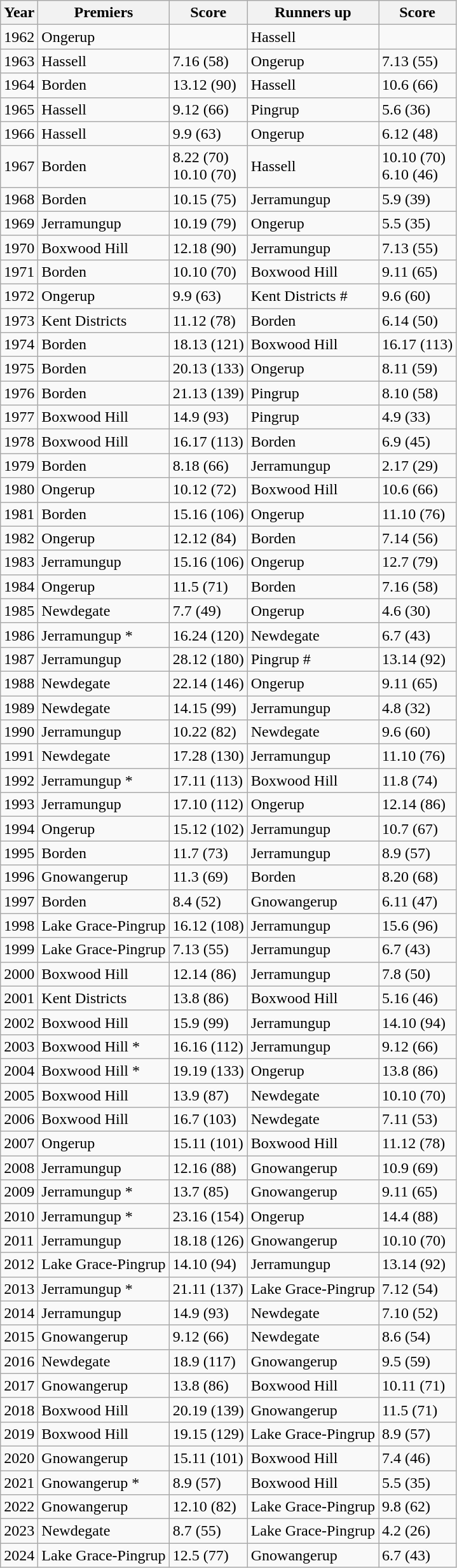<table class="wikitable">
<tr>
<th>Year</th>
<th>Premiers</th>
<th>Score</th>
<th>Runners up</th>
<th>Score</th>
</tr>
<tr>
<td>1962</td>
<td>Ongerup</td>
<td></td>
<td>Hassell</td>
<td></td>
</tr>
<tr>
<td>1963</td>
<td>Hassell</td>
<td>7.16 (58)</td>
<td>Ongerup</td>
<td>7.13 (55)</td>
</tr>
<tr>
<td>1964</td>
<td>Borden</td>
<td>13.12 (90)</td>
<td>Hassell</td>
<td>10.6 (66)</td>
</tr>
<tr>
<td>1965</td>
<td>Hassell</td>
<td>9.12 (66)</td>
<td>Pingrup</td>
<td>5.6 (36)</td>
</tr>
<tr>
<td>1966</td>
<td>Hassell</td>
<td>9.9 (63)</td>
<td>Ongerup</td>
<td>6.12 (48)</td>
</tr>
<tr>
<td>1967</td>
<td>Borden</td>
<td>8.22 (70)<br>10.10 (70)</td>
<td>Hassell</td>
<td>10.10 (70)<br>6.10 (46)</td>
</tr>
<tr>
<td>1968</td>
<td>Borden</td>
<td>10.15 (75)</td>
<td>Jerramungup</td>
<td>5.9 (39)</td>
</tr>
<tr>
<td>1969</td>
<td>Jerramungup</td>
<td>10.19 (79)</td>
<td>Ongerup</td>
<td>5.5 (35)</td>
</tr>
<tr>
<td>1970</td>
<td>Boxwood Hill</td>
<td>12.18 (90)</td>
<td>Jerramungup</td>
<td>7.13 (55)</td>
</tr>
<tr>
<td>1971</td>
<td>Borden</td>
<td>10.10 (70)</td>
<td>Boxwood Hill</td>
<td>9.11 (65)</td>
</tr>
<tr>
<td>1972</td>
<td>Ongerup</td>
<td>9.9 (63)</td>
<td>Kent Districts #</td>
<td>9.6 (60)</td>
</tr>
<tr>
<td>1973</td>
<td>Kent Districts</td>
<td>11.12 (78)</td>
<td>Borden</td>
<td>6.14 (50)</td>
</tr>
<tr>
<td>1974</td>
<td>Borden</td>
<td>18.13 (121)</td>
<td>Boxwood Hill</td>
<td>16.17 (113)</td>
</tr>
<tr>
<td>1975</td>
<td>Borden</td>
<td>20.13 (133)</td>
<td>Ongerup</td>
<td>8.11 (59)</td>
</tr>
<tr>
<td>1976</td>
<td>Borden</td>
<td>21.13 (139)</td>
<td>Pingrup</td>
<td>8.10 (58)</td>
</tr>
<tr>
<td>1977</td>
<td>Boxwood Hill</td>
<td>14.9 (93)</td>
<td>Pingrup</td>
<td>4.9 (33)</td>
</tr>
<tr>
<td>1978</td>
<td>Boxwood Hill</td>
<td>16.17 (113)</td>
<td>Borden</td>
<td>6.9 (45)</td>
</tr>
<tr>
<td>1979</td>
<td>Borden</td>
<td>8.18 (66)</td>
<td>Jerramungup</td>
<td>2.17 (29)</td>
</tr>
<tr>
<td>1980</td>
<td>Ongerup</td>
<td>10.12 (72)</td>
<td>Boxwood Hill</td>
<td>10.6 (66)</td>
</tr>
<tr>
<td>1981</td>
<td>Borden</td>
<td>15.16 (106)</td>
<td>Ongerup</td>
<td>11.10 (76)</td>
</tr>
<tr>
<td>1982</td>
<td>Ongerup</td>
<td>12.12 (84)</td>
<td>Borden</td>
<td>7.14 (56)</td>
</tr>
<tr>
<td>1983</td>
<td>Jerramungup</td>
<td>15.16 (106)</td>
<td>Ongerup</td>
<td>12.7 (79)</td>
</tr>
<tr>
<td>1984</td>
<td>Ongerup</td>
<td>11.5 (71)</td>
<td>Borden</td>
<td>7.16 (58)</td>
</tr>
<tr>
<td>1985</td>
<td>Newdegate</td>
<td>7.7 (49)</td>
<td>Ongerup</td>
<td>4.6 (30)</td>
</tr>
<tr>
<td>1986</td>
<td>Jerramungup *</td>
<td>16.24 (120)</td>
<td>Newdegate</td>
<td>6.7 (43)</td>
</tr>
<tr>
<td>1987</td>
<td>Jerramungup</td>
<td>28.12 (180)</td>
<td>Pingrup #</td>
<td>13.14 (92)</td>
</tr>
<tr>
<td>1988</td>
<td>Newdegate</td>
<td>22.14 (146)</td>
<td>Ongerup</td>
<td>9.11 (65)</td>
</tr>
<tr>
<td>1989</td>
<td>Newdegate</td>
<td>14.15 (99)</td>
<td>Jerramungup</td>
<td>4.8 (32)</td>
</tr>
<tr>
<td>1990</td>
<td>Jerramungup</td>
<td>10.22 (82)</td>
<td>Newdegate</td>
<td>9.6 (60)</td>
</tr>
<tr>
<td>1991</td>
<td>Newdegate</td>
<td>17.28 (130)</td>
<td>Jerramungup</td>
<td>11.10 (76)</td>
</tr>
<tr>
<td>1992</td>
<td>Jerramungup *</td>
<td>17.11 (113)</td>
<td>Boxwood Hill</td>
<td>11.8 (74)</td>
</tr>
<tr>
<td>1993</td>
<td>Jerramungup</td>
<td>17.10 (112)</td>
<td>Ongerup</td>
<td>12.14 (86)</td>
</tr>
<tr>
<td>1994</td>
<td>Ongerup</td>
<td>15.12 (102)</td>
<td>Jerramungup</td>
<td>10.7 (67)</td>
</tr>
<tr>
<td>1995</td>
<td>Borden</td>
<td>11.7 (73)</td>
<td>Jerramungup</td>
<td>8.9 (57)</td>
</tr>
<tr>
<td>1996</td>
<td>Gnowangerup</td>
<td>11.3 (69)</td>
<td>Borden</td>
<td>8.20 (68)</td>
</tr>
<tr>
<td>1997</td>
<td>Borden</td>
<td>8.4 (52)</td>
<td>Gnowangerup</td>
<td>6.11 (47)</td>
</tr>
<tr>
<td>1998</td>
<td>Lake Grace-Pingrup</td>
<td>16.12 (108)</td>
<td>Jerramungup</td>
<td>15.6 (96)</td>
</tr>
<tr>
<td>1999</td>
<td>Lake Grace-Pingrup</td>
<td>7.13 (55)</td>
<td>Jerramungup</td>
<td>6.7 (43)</td>
</tr>
<tr>
<td>2000</td>
<td>Boxwood Hill</td>
<td>12.14 (86)</td>
<td>Jerramungup</td>
<td>7.8 (50)</td>
</tr>
<tr>
<td>2001</td>
<td>Kent Districts</td>
<td>13.8 (86)</td>
<td>Boxwood Hill</td>
<td>5.16 (46)</td>
</tr>
<tr>
<td>2002</td>
<td>Boxwood Hill</td>
<td>15.9 (99)</td>
<td>Jerramungup</td>
<td>14.10 (94)</td>
</tr>
<tr>
<td>2003</td>
<td>Boxwood Hill *</td>
<td>16.16 (112)</td>
<td>Jerramungup</td>
<td>9.12 (66)</td>
</tr>
<tr>
<td>2004</td>
<td>Boxwood Hill *</td>
<td>19.19 (133)</td>
<td>Ongerup</td>
<td>13.8 (86)</td>
</tr>
<tr>
<td>2005</td>
<td>Boxwood Hill</td>
<td>13.9 (87)</td>
<td>Newdegate</td>
<td>10.10 (70)</td>
</tr>
<tr>
<td>2006</td>
<td>Boxwood Hill</td>
<td>16.7 (103)</td>
<td>Newdegate</td>
<td>7.11 (53)</td>
</tr>
<tr>
<td>2007</td>
<td>Ongerup</td>
<td>15.11 (101)</td>
<td>Boxwood Hill</td>
<td>11.12 (78)</td>
</tr>
<tr>
<td>2008</td>
<td>Jerramungup</td>
<td>12.16 (88)</td>
<td>Gnowangerup</td>
<td>10.9 (69)</td>
</tr>
<tr>
<td>2009</td>
<td>Jerramungup *</td>
<td>13.7 (85)</td>
<td>Gnowangerup</td>
<td>9.11 (65)</td>
</tr>
<tr>
<td>2010</td>
<td>Jerramungup *</td>
<td>23.16 (154)</td>
<td>Ongerup</td>
<td>14.4 (88)</td>
</tr>
<tr>
<td>2011</td>
<td>Jerramungup</td>
<td>18.18 (126)</td>
<td>Gnowangerup</td>
<td>10.10 (70)</td>
</tr>
<tr>
<td>2012</td>
<td>Lake Grace-Pingrup</td>
<td>14.10 (94)</td>
<td>Jerramungup</td>
<td>13.14 (92)</td>
</tr>
<tr>
<td>2013</td>
<td>Jerramungup *</td>
<td>21.11 (137)</td>
<td>Lake Grace-Pingrup</td>
<td>7.12 (54)</td>
</tr>
<tr>
<td>2014</td>
<td>Jerramungup</td>
<td>14.9 (93)</td>
<td>Newdegate</td>
<td>7.10 (52)</td>
</tr>
<tr>
<td>2015</td>
<td>Gnowangerup</td>
<td>9.12 (66)</td>
<td>Newdegate</td>
<td>8.6 (54)</td>
</tr>
<tr>
<td>2016</td>
<td>Newdegate</td>
<td>18.9 (117)</td>
<td>Gnowangerup</td>
<td>9.5 (59)</td>
</tr>
<tr>
<td>2017</td>
<td>Gnowangerup</td>
<td>13.8 (86)</td>
<td>Boxwood Hill</td>
<td>10.11 (71)</td>
</tr>
<tr>
<td>2018</td>
<td>Boxwood Hill</td>
<td>20.19 (139)</td>
<td>Gnowangerup</td>
<td>11.5 (71)</td>
</tr>
<tr>
<td>2019</td>
<td>Boxwood Hill</td>
<td>19.15 (129)</td>
<td>Lake Grace-Pingrup</td>
<td>8.9 (57)</td>
</tr>
<tr>
<td>2020</td>
<td>Gnowangerup</td>
<td>15.11 (101)</td>
<td>Boxwood Hill</td>
<td>7.4 (46)</td>
</tr>
<tr>
<td>2021</td>
<td>Gnowangerup *</td>
<td>8.9 (57)</td>
<td>Boxwood Hill</td>
<td>5.5 (35)</td>
</tr>
<tr>
<td>2022</td>
<td>Gnowangerup</td>
<td>12.10 (82)</td>
<td>Lake Grace-Pingrup</td>
<td>9.8 (62)</td>
</tr>
<tr>
<td>2023</td>
<td>Newdegate</td>
<td>8.7 (55)</td>
<td>Lake Grace-Pingrup</td>
<td>4.2 (26)</td>
</tr>
<tr>
<td>2024</td>
<td>Lake Grace-Pingrup</td>
<td>12.5 (77)</td>
<td>Gnowangerup</td>
<td>6.7 (43)</td>
</tr>
</table>
